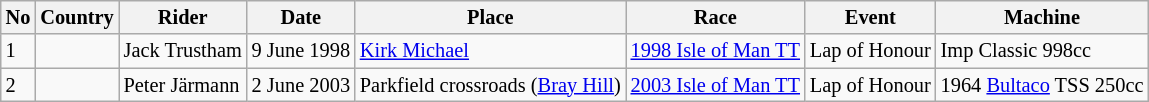<table class="wikitable" border="1" style="font-size: 85%;">
<tr>
<th>No</th>
<th>Country</th>
<th>Rider</th>
<th>Date</th>
<th>Place</th>
<th>Race</th>
<th>Event</th>
<th>Machine</th>
</tr>
<tr>
<td>1</td>
<td></td>
<td>Jack Trustham</td>
<td>9 June 1998</td>
<td><a href='#'>Kirk Michael</a></td>
<td><a href='#'>1998 Isle of Man TT</a></td>
<td>Lap of Honour</td>
<td>Imp Classic 998cc</td>
</tr>
<tr>
<td>2</td>
<td></td>
<td>Peter Järmann</td>
<td>2 June 2003</td>
<td>Parkfield crossroads (<a href='#'>Bray Hill</a>)</td>
<td><a href='#'>2003 Isle of Man TT</a></td>
<td>Lap of Honour</td>
<td>1964 <a href='#'>Bultaco</a> TSS 250cc</td>
</tr>
</table>
